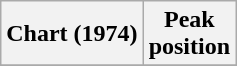<table class="wikitable sortable plainrowheaders" style="text-align:center">
<tr>
<th scope="col">Chart (1974)</th>
<th scope="col">Peak<br>position</th>
</tr>
<tr>
</tr>
</table>
